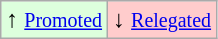<table class="wikitable" align="center">
<tr>
<td style="background:#ddffdd">↑ <small><a href='#'>Promoted</a></small></td>
<td style="background:#ffcccc">↓ <small><a href='#'>Relegated</a></small></td>
</tr>
</table>
